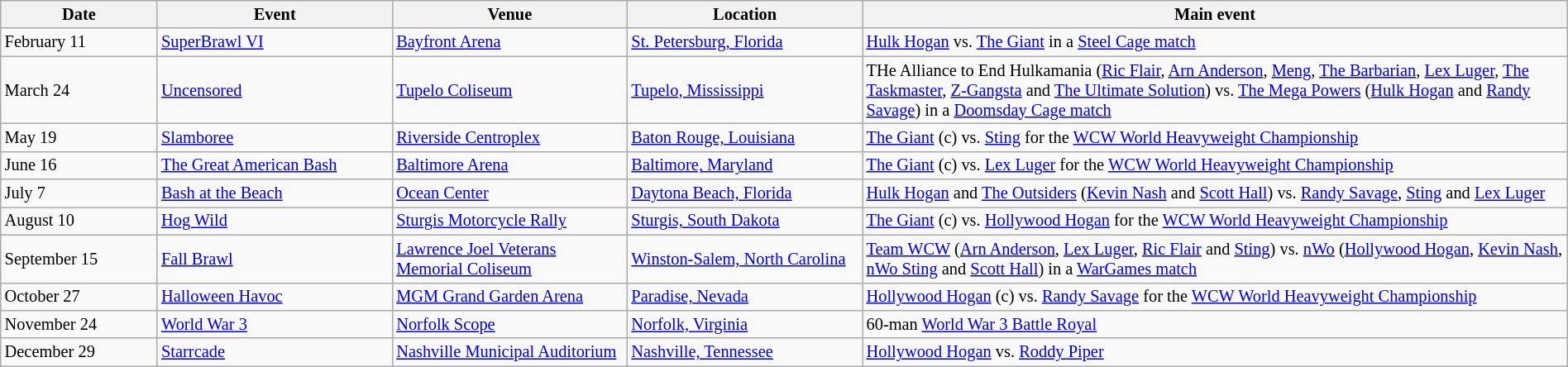<table class="sortable wikitable succession-box" style="font-size:85%; width: 100%">
<tr>
<th width=10%>Date</th>
<th width=15%>Event</th>
<th width=15%>Venue</th>
<th width=15%>Location</th>
<th width=45%>Main event</th>
</tr>
<tr>
<td>February 11</td>
<td><a href='#'>SuperBrawl VI</a></td>
<td><a href='#'>Bayfront Arena</a></td>
<td><a href='#'>St. Petersburg, Florida</a></td>
<td><a href='#'>Hulk Hogan</a> vs. <a href='#'>The Giant</a> in a <a href='#'>Steel Cage match</a></td>
</tr>
<tr>
<td>March 24</td>
<td><a href='#'>Uncensored</a></td>
<td><a href='#'>Tupelo Coliseum</a></td>
<td><a href='#'>Tupelo, Mississippi</a></td>
<td>THe Alliance to End Hulkamania (<a href='#'>Ric Flair</a>, <a href='#'>Arn Anderson</a>, <a href='#'>Meng</a>, <a href='#'>The Barbarian</a>, <a href='#'>Lex Luger</a>, <a href='#'>The Taskmaster</a>, <a href='#'>Z-Gangsta</a> and <a href='#'>The Ultimate Solution</a>) vs. <a href='#'>The Mega Powers</a> (<a href='#'>Hulk Hogan</a> and <a href='#'>Randy Savage</a>) in a <a href='#'>Doomsday Cage match</a></td>
</tr>
<tr>
<td>May 19</td>
<td><a href='#'>Slamboree</a></td>
<td><a href='#'>Riverside Centroplex</a></td>
<td><a href='#'>Baton Rouge, Louisiana</a></td>
<td><a href='#'>The Giant</a> (c) vs. <a href='#'>Sting</a>	for the <a href='#'>WCW World Heavyweight Championship</a></td>
</tr>
<tr>
<td>June 16</td>
<td><a href='#'>The Great American Bash</a></td>
<td><a href='#'>Baltimore Arena</a></td>
<td><a href='#'>Baltimore, Maryland</a></td>
<td><a href='#'>The Giant</a> (c) vs. <a href='#'>Lex Luger</a> for the <a href='#'>WCW World Heavyweight Championship</a></td>
</tr>
<tr>
<td>July 7</td>
<td><a href='#'>Bash at the Beach</a></td>
<td><a href='#'>Ocean Center</a></td>
<td><a href='#'>Daytona Beach, Florida</a></td>
<td><a href='#'>Hulk Hogan</a> and <a href='#'>The Outsiders</a> (<a href='#'>Kevin Nash</a> and <a href='#'>Scott Hall</a>) vs. <a href='#'>Randy Savage</a>, <a href='#'>Sting</a> and <a href='#'>Lex Luger</a></td>
</tr>
<tr>
<td>August 10</td>
<td><a href='#'>Hog Wild</a></td>
<td><a href='#'>Sturgis Motorcycle Rally</a></td>
<td><a href='#'>Sturgis, South Dakota</a></td>
<td><a href='#'>The Giant</a> (c) vs. <a href='#'>Hollywood Hogan</a> for the <a href='#'>WCW World Heavyweight Championship</a></td>
</tr>
<tr>
<td>September 15</td>
<td><a href='#'>Fall Brawl</a></td>
<td><a href='#'>Lawrence Joel Veterans Memorial Coliseum</a></td>
<td><a href='#'>Winston-Salem, North Carolina</a></td>
<td><a href='#'>Team WCW</a> (<a href='#'>Arn Anderson</a>, <a href='#'>Lex Luger</a>, <a href='#'>Ric Flair</a> and <a href='#'>Sting</a>) vs. <a href='#'>nWo</a> (<a href='#'>Hollywood Hogan</a>, <a href='#'>Kevin Nash</a>, <a href='#'>nWo Sting</a> and <a href='#'>Scott Hall</a>) in a <a href='#'>WarGames match</a></td>
</tr>
<tr>
<td>October 27</td>
<td><a href='#'>Halloween Havoc</a></td>
<td><a href='#'>MGM Grand Garden Arena</a></td>
<td><a href='#'>Paradise, Nevada</a></td>
<td><a href='#'>Hollywood Hogan</a> (c) vs. <a href='#'>Randy Savage</a> for the <a href='#'>WCW World Heavyweight Championship</a></td>
</tr>
<tr>
<td>November 24</td>
<td><a href='#'>World War 3</a></td>
<td><a href='#'>Norfolk Scope</a></td>
<td><a href='#'>Norfolk, Virginia</a></td>
<td>60-man <a href='#'>World War 3 Battle Royal</a></td>
</tr>
<tr>
<td>December 29</td>
<td><a href='#'>Starrcade</a></td>
<td><a href='#'>Nashville Municipal Auditorium</a></td>
<td><a href='#'>Nashville, Tennessee</a></td>
<td><a href='#'>Hollywood Hogan</a> vs. <a href='#'>Roddy Piper</a></td>
</tr>
</table>
